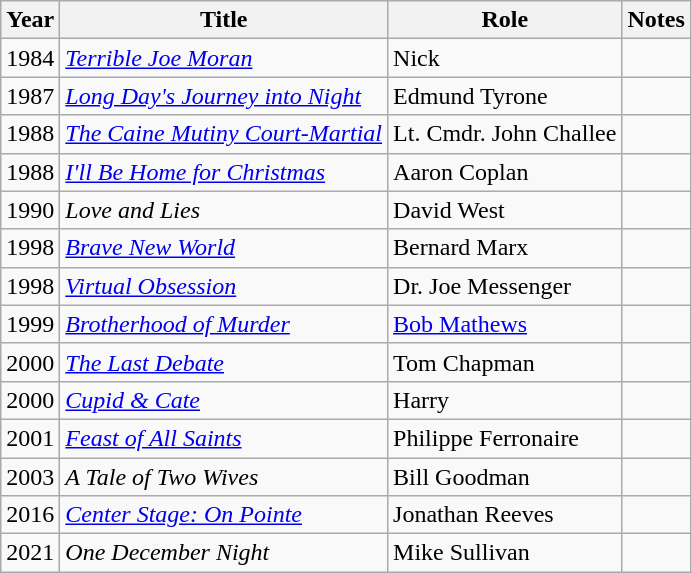<table class="wikitable sortable">
<tr>
<th>Year</th>
<th>Title</th>
<th>Role</th>
<th class="unsortable">Notes</th>
</tr>
<tr>
<td>1984</td>
<td><em><a href='#'>Terrible Joe Moran</a></em></td>
<td>Nick</td>
<td></td>
</tr>
<tr>
<td>1987</td>
<td><em><a href='#'>Long Day's Journey into Night</a></em></td>
<td>Edmund Tyrone</td>
<td></td>
</tr>
<tr>
<td>1988</td>
<td><em><a href='#'>The Caine Mutiny Court-Martial</a></em></td>
<td>Lt. Cmdr. John Challee</td>
<td></td>
</tr>
<tr>
<td>1988</td>
<td><em><a href='#'>I'll Be Home for Christmas</a></em></td>
<td>Aaron Coplan</td>
<td></td>
</tr>
<tr>
<td>1990</td>
<td><em>Love and Lies</em></td>
<td>David West</td>
<td></td>
</tr>
<tr>
<td>1998</td>
<td><em><a href='#'>Brave New World</a></em></td>
<td>Bernard Marx</td>
<td></td>
</tr>
<tr>
<td>1998</td>
<td><em><a href='#'>Virtual Obsession</a></em></td>
<td>Dr. Joe Messenger</td>
<td></td>
</tr>
<tr>
<td>1999</td>
<td><em><a href='#'>Brotherhood of Murder</a></em></td>
<td><a href='#'>Bob Mathews</a></td>
<td></td>
</tr>
<tr>
<td>2000</td>
<td><em><a href='#'>The Last Debate</a></em></td>
<td>Tom Chapman</td>
<td></td>
</tr>
<tr>
<td>2000</td>
<td><em><a href='#'>Cupid & Cate</a></em></td>
<td>Harry</td>
<td></td>
</tr>
<tr>
<td>2001</td>
<td><em><a href='#'>Feast of All Saints</a></em></td>
<td>Philippe Ferronaire</td>
<td></td>
</tr>
<tr>
<td>2003</td>
<td><em>A Tale of Two Wives</em></td>
<td>Bill Goodman</td>
<td></td>
</tr>
<tr>
<td>2016</td>
<td><em><a href='#'>Center Stage: On Pointe</a></em></td>
<td>Jonathan Reeves</td>
<td></td>
</tr>
<tr>
<td>2021</td>
<td><em>One December Night</em></td>
<td>Mike Sullivan</td>
<td></td>
</tr>
</table>
